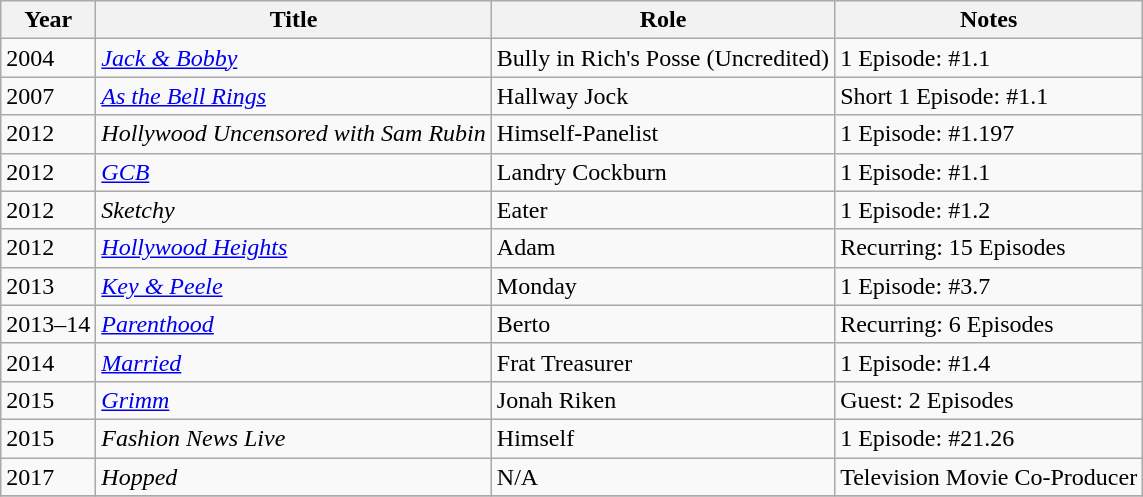<table class="wikitable sortable">
<tr>
<th>Year</th>
<th>Title</th>
<th>Role</th>
<th>Notes</th>
</tr>
<tr>
<td>2004</td>
<td><em><a href='#'>Jack & Bobby</a></em></td>
<td>Bully in Rich's Posse (Uncredited)</td>
<td>1 Episode: #1.1</td>
</tr>
<tr>
<td>2007</td>
<td><a href='#'><em>As the Bell Rings</em></a></td>
<td>Hallway Jock</td>
<td>Short 1 Episode: #1.1</td>
</tr>
<tr>
<td>2012</td>
<td><em>Hollywood Uncensored with Sam Rubin</em></td>
<td>Himself-Panelist</td>
<td>1 Episode: #1.197</td>
</tr>
<tr>
<td>2012</td>
<td><a href='#'><em>GCB</em></a></td>
<td>Landry Cockburn</td>
<td>1 Episode: #1.1</td>
</tr>
<tr>
<td>2012</td>
<td><em>Sketchy</em></td>
<td>Eater</td>
<td>1 Episode: #1.2</td>
</tr>
<tr>
<td>2012</td>
<td><a href='#'><em>Hollywood Heights</em></a></td>
<td>Adam</td>
<td>Recurring: 15 Episodes</td>
</tr>
<tr>
<td>2013</td>
<td><em><a href='#'>Key & Peele</a></em></td>
<td>Monday</td>
<td>1 Episode: #3.7</td>
</tr>
<tr>
<td>2013–14</td>
<td><a href='#'><em>Parenthood</em></a></td>
<td>Berto</td>
<td>Recurring: 6 Episodes</td>
</tr>
<tr>
<td>2014</td>
<td><a href='#'><em>Married</em></a></td>
<td>Frat Treasurer</td>
<td>1 Episode: #1.4</td>
</tr>
<tr>
<td>2015</td>
<td><a href='#'><em>Grimm</em></a></td>
<td>Jonah Riken</td>
<td>Guest: 2 Episodes</td>
</tr>
<tr>
<td>2015</td>
<td><em>Fashion News Live</em></td>
<td>Himself</td>
<td>1 Episode: #21.26</td>
</tr>
<tr>
<td>2017</td>
<td><em>Hopped</em></td>
<td>N/A</td>
<td>Television Movie Co-Producer</td>
</tr>
<tr>
</tr>
</table>
